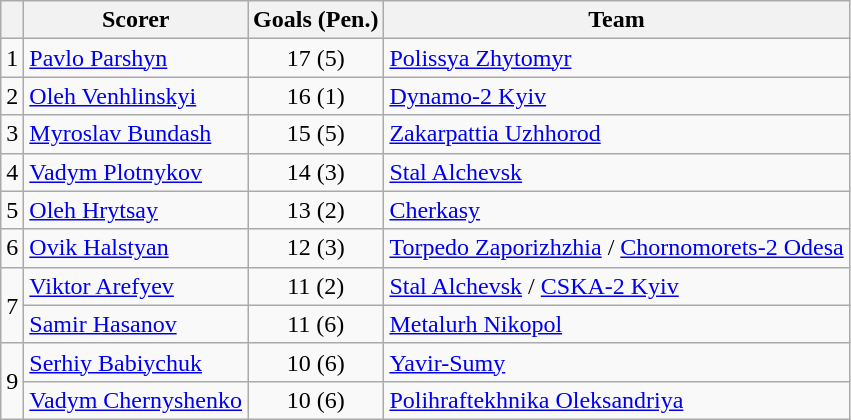<table class="wikitable">
<tr>
<th></th>
<th>Scorer</th>
<th>Goals (Pen.)</th>
<th>Team</th>
</tr>
<tr>
<td>1</td>
<td> <a href='#'>Pavlo Parshyn</a></td>
<td align=center>17 (5)</td>
<td><a href='#'>Polissya Zhytomyr</a></td>
</tr>
<tr>
<td>2</td>
<td> <a href='#'>Oleh Venhlinskyi</a></td>
<td align=center>16 (1)</td>
<td><a href='#'>Dynamo-2 Kyiv</a></td>
</tr>
<tr>
<td>3</td>
<td> <a href='#'>Myroslav Bundash</a></td>
<td align=center>15 (5)</td>
<td><a href='#'>Zakarpattia Uzhhorod</a></td>
</tr>
<tr>
<td>4</td>
<td> <a href='#'>Vadym Plotnykov</a></td>
<td align=center>14 (3)</td>
<td><a href='#'>Stal Alchevsk</a></td>
</tr>
<tr>
<td>5</td>
<td> <a href='#'>Oleh Hrytsay</a></td>
<td align=center>13 (2)</td>
<td><a href='#'>Cherkasy</a></td>
</tr>
<tr>
<td>6</td>
<td> <a href='#'>Ovik Halstyan</a></td>
<td align=center>12 (3)</td>
<td><a href='#'>Torpedo Zaporizhzhia</a> / <a href='#'>Chornomorets-2 Odesa</a></td>
</tr>
<tr>
<td rowspan=2>7</td>
<td> <a href='#'>Viktor Arefyev</a></td>
<td align=center>11 (2)</td>
<td><a href='#'>Stal Alchevsk</a> / <a href='#'>CSKA-2 Kyiv</a></td>
</tr>
<tr>
<td> <a href='#'>Samir Hasanov</a></td>
<td align=center>11 (6)</td>
<td><a href='#'>Metalurh Nikopol</a></td>
</tr>
<tr>
<td rowspan=2>9</td>
<td> <a href='#'>Serhiy Babiychuk</a></td>
<td align=center>10 (6)</td>
<td><a href='#'>Yavir-Sumy</a></td>
</tr>
<tr>
<td> <a href='#'>Vadym Chernyshenko</a></td>
<td align=center>10 (6)</td>
<td><a href='#'>Polihraftekhnika Oleksandriya</a></td>
</tr>
</table>
